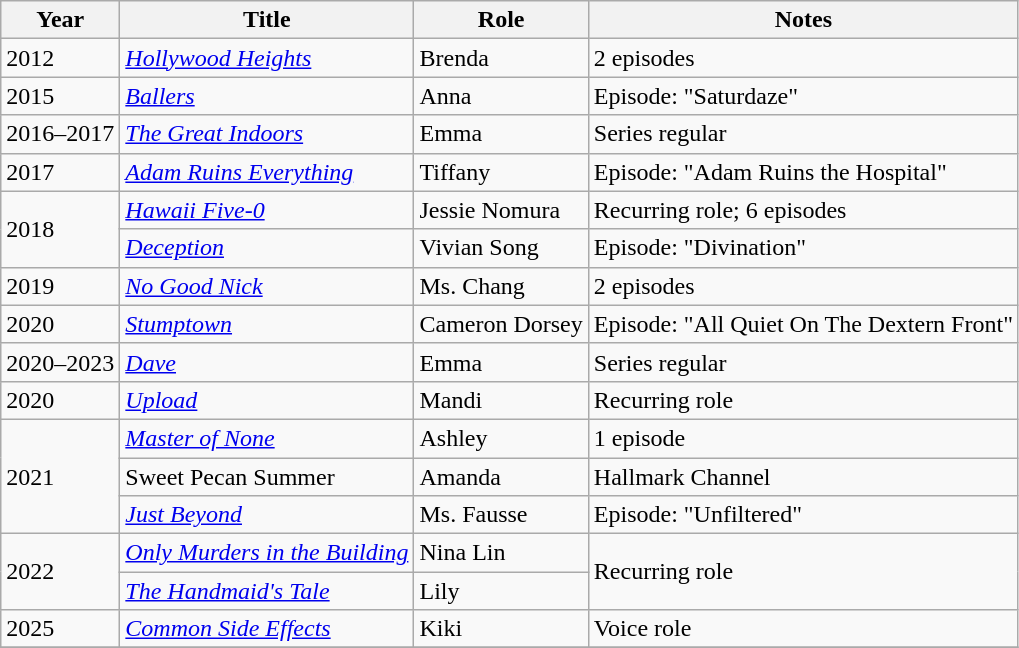<table class=wikitable>
<tr>
<th>Year</th>
<th>Title</th>
<th>Role</th>
<th>Notes</th>
</tr>
<tr>
<td>2012</td>
<td><em><a href='#'>Hollywood Heights</a></em></td>
<td>Brenda</td>
<td>2 episodes</td>
</tr>
<tr>
<td>2015</td>
<td><em><a href='#'>Ballers</a></em></td>
<td>Anna</td>
<td>Episode: "Saturdaze"</td>
</tr>
<tr>
<td>2016–2017</td>
<td><em><a href='#'>The Great Indoors</a></em></td>
<td>Emma</td>
<td>Series regular</td>
</tr>
<tr>
<td>2017</td>
<td><em><a href='#'>Adam Ruins Everything</a></em></td>
<td>Tiffany</td>
<td>Episode: "Adam Ruins the Hospital"</td>
</tr>
<tr>
<td rowspan="2">2018</td>
<td><em><a href='#'>Hawaii Five-0</a></em></td>
<td>Jessie Nomura</td>
<td>Recurring role; 6 episodes</td>
</tr>
<tr>
<td><em><a href='#'>Deception</a></em></td>
<td>Vivian Song</td>
<td>Episode: "Divination"</td>
</tr>
<tr>
<td>2019</td>
<td><em><a href='#'>No Good Nick</a></em></td>
<td>Ms. Chang</td>
<td>2 episodes</td>
</tr>
<tr>
<td>2020</td>
<td><em><a href='#'>Stumptown</a></em></td>
<td>Cameron Dorsey</td>
<td>Episode: "All Quiet On The Dextern Front"</td>
</tr>
<tr>
<td>2020–2023</td>
<td><em><a href='#'>Dave</a></em></td>
<td>Emma</td>
<td>Series regular</td>
</tr>
<tr>
<td>2020</td>
<td><em><a href='#'>Upload</a></em></td>
<td>Mandi</td>
<td>Recurring role</td>
</tr>
<tr>
<td rowspan="3">2021</td>
<td><em><a href='#'>Master of None</a></em></td>
<td>Ashley</td>
<td>1 episode</td>
</tr>
<tr>
<td Sweet Pecan Summer(tv film)>Sweet Pecan Summer</td>
<td>Amanda</td>
<td>Hallmark Channel</td>
</tr>
<tr>
<td><em><a href='#'>Just Beyond</a></em></td>
<td>Ms. Fausse</td>
<td>Episode: "Unfiltered"</td>
</tr>
<tr>
<td rowspan="2">2022</td>
<td><em><a href='#'>Only Murders in the Building</a></em></td>
<td>Nina Lin</td>
<td rowspan="2">Recurring role</td>
</tr>
<tr>
<td><em><a href='#'> The Handmaid's Tale</a></em></td>
<td>Lily</td>
</tr>
<tr>
<td>2025</td>
<td><em><a href='#'>Common Side Effects</a></em></td>
<td>Kiki</td>
<td>Voice role</td>
</tr>
<tr>
</tr>
</table>
